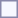<table style="border:1px solid #8888aa; background-color:#f7f8ff; padding:5px; font-size:95%; margin: 0px 12px 12px 0px;">
</table>
